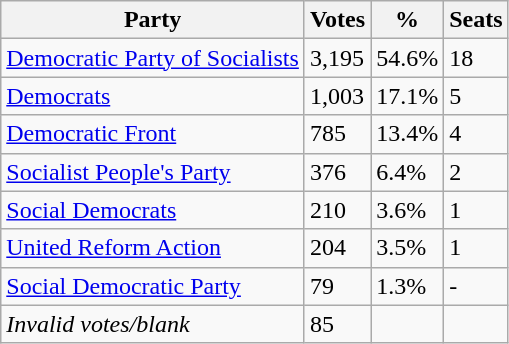<table class="wikitable">
<tr>
<th>Party</th>
<th>Votes</th>
<th>%</th>
<th>Seats</th>
</tr>
<tr>
<td><a href='#'>Democratic Party of Socialists</a></td>
<td>3,195</td>
<td>54.6%</td>
<td>18</td>
</tr>
<tr>
<td><a href='#'>Democrats</a></td>
<td>1,003</td>
<td>17.1%</td>
<td>5</td>
</tr>
<tr>
<td><a href='#'>Democratic Front</a></td>
<td>785</td>
<td>13.4%</td>
<td>4</td>
</tr>
<tr>
<td><a href='#'>Socialist People's Party</a></td>
<td>376</td>
<td>6.4%</td>
<td>2</td>
</tr>
<tr>
<td><a href='#'>Social Democrats</a></td>
<td>210</td>
<td>3.6%</td>
<td>1</td>
</tr>
<tr>
<td><a href='#'>United Reform Action</a></td>
<td>204</td>
<td>3.5%</td>
<td>1</td>
</tr>
<tr>
<td><a href='#'>Social Democratic Party</a></td>
<td>79</td>
<td>1.3%</td>
<td>-</td>
</tr>
<tr>
<td><em>Invalid votes/blank</em></td>
<td>85</td>
<td></td>
<td></td>
</tr>
</table>
